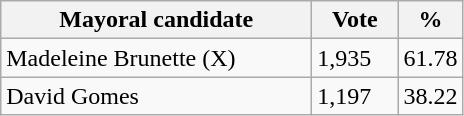<table class="wikitable">
<tr>
<th bgcolor="#DDDDFF" width="200px">Mayoral candidate</th>
<th bgcolor="#DDDDFF" width="50px">Vote</th>
<th bgcolor="#DDDDFF" width="30px">%</th>
</tr>
<tr>
<td>Madeleine Brunette (X)</td>
<td>1,935</td>
<td>61.78</td>
</tr>
<tr>
<td>David Gomes</td>
<td>1,197</td>
<td>38.22</td>
</tr>
</table>
